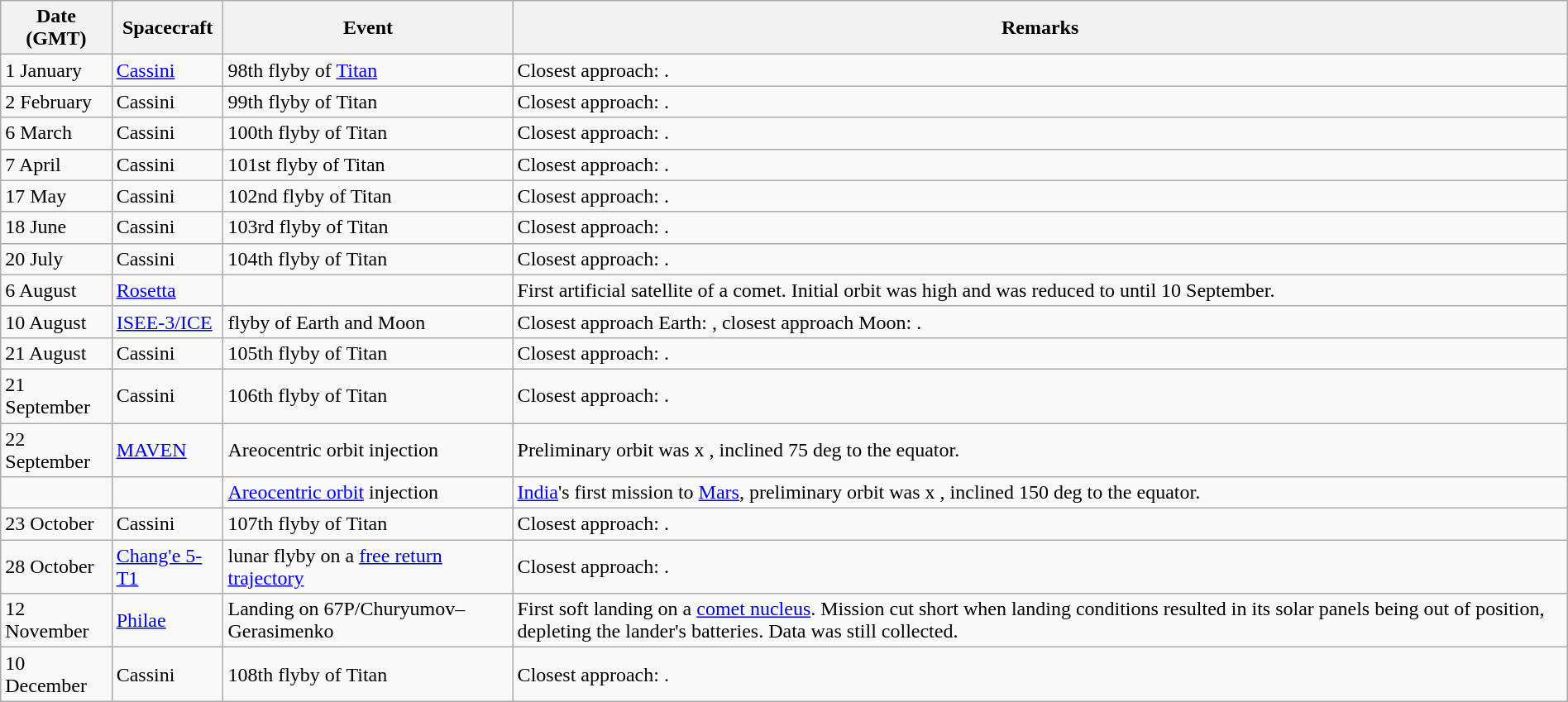<table class=wikitable width="100%">
<tr>
<th>Date (GMT)</th>
<th>Spacecraft</th>
<th>Event</th>
<th>Remarks</th>
</tr>
<tr>
<td>1 January</td>
<td><a href='#'>Cassini</a></td>
<td>98th flyby of <a href='#'>Titan</a></td>
<td>Closest approach: .</td>
</tr>
<tr>
<td>2 February</td>
<td>Cassini</td>
<td>99th flyby of Titan</td>
<td>Closest approach: .</td>
</tr>
<tr>
<td>6 March</td>
<td>Cassini</td>
<td>100th flyby of Titan</td>
<td>Closest approach: .</td>
</tr>
<tr>
<td>7 April</td>
<td>Cassini</td>
<td>101st flyby of Titan</td>
<td>Closest approach: .</td>
</tr>
<tr>
<td>17 May</td>
<td>Cassini</td>
<td>102nd flyby of Titan</td>
<td>Closest approach: .</td>
</tr>
<tr>
<td>18 June</td>
<td>Cassini</td>
<td>103rd flyby of Titan</td>
<td>Closest approach: .</td>
</tr>
<tr>
<td>20 July</td>
<td>Cassini</td>
<td>104th flyby of Titan</td>
<td>Closest approach: .</td>
</tr>
<tr>
<td>6 August</td>
<td><a href='#'>Rosetta</a></td>
<td></td>
<td>First artificial satellite of a comet. Initial orbit was high and was reduced to  until 10 September.</td>
</tr>
<tr>
<td>10 August</td>
<td><a href='#'>ISEE-3/ICE</a></td>
<td>flyby of Earth and Moon</td>
<td>Closest approach Earth: , closest approach Moon: .</td>
</tr>
<tr>
<td>21 August</td>
<td>Cassini</td>
<td>105th flyby of Titan</td>
<td>Closest approach: .</td>
</tr>
<tr>
<td>21 September</td>
<td>Cassini</td>
<td>106th flyby of Titan</td>
<td>Closest approach: .</td>
</tr>
<tr>
<td>22 September</td>
<td><a href='#'>MAVEN</a></td>
<td>Areocentric orbit injection</td>
<td>Preliminary orbit was  x , inclined 75 deg to the equator.</td>
</tr>
<tr>
<td></td>
<td></td>
<td><a href='#'>Areocentric orbit</a> injection</td>
<td><a href='#'>India</a>'s first mission to <a href='#'>Mars</a>, preliminary orbit was  x , inclined 150 deg to the equator.</td>
</tr>
<tr>
<td>23 October</td>
<td>Cassini</td>
<td>107th flyby of Titan</td>
<td>Closest approach: .</td>
</tr>
<tr>
<td>28 October</td>
<td><a href='#'>Chang'e 5-T1</a></td>
<td>lunar flyby on a <a href='#'>free return trajectory</a></td>
<td>Closest approach: .</td>
</tr>
<tr>
<td>12 November</td>
<td><a href='#'>Philae</a></td>
<td>Landing on 67P/Churyumov–Gerasimenko</td>
<td>First soft landing on a <a href='#'>comet nucleus</a>. Mission cut short when landing conditions resulted in its solar panels being out of position, depleting the lander's batteries. Data was still collected.</td>
</tr>
<tr>
<td>10 December</td>
<td>Cassini</td>
<td>108th flyby of Titan</td>
<td>Closest approach: .</td>
</tr>
</table>
